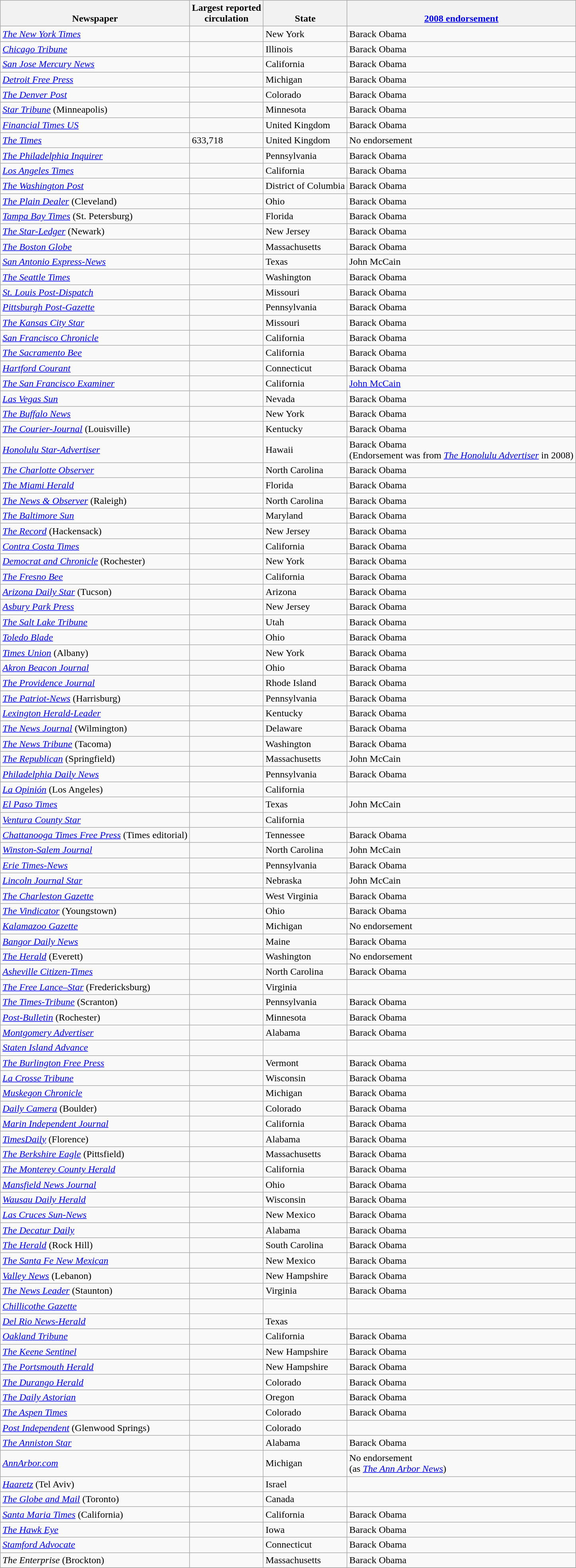<table class="wikitable sortable">
<tr valign=bottom>
<th>Newspaper</th>
<th>Largest reported<br>circulation</th>
<th>State</th>
<th><a href='#'>2008 endorsement</a></th>
</tr>
<tr>
<td><em><a href='#'>The New York Times</a></em></td>
<td></td>
<td>New York</td>
<td>Barack Obama</td>
</tr>
<tr>
<td><em><a href='#'>Chicago Tribune</a></em></td>
<td></td>
<td>Illinois</td>
<td>Barack Obama</td>
</tr>
<tr>
<td><em><a href='#'>San Jose Mercury News</a></em></td>
<td></td>
<td>California</td>
<td>Barack Obama</td>
</tr>
<tr>
<td><em><a href='#'>Detroit Free Press</a></em></td>
<td></td>
<td>Michigan</td>
<td>Barack Obama</td>
</tr>
<tr>
<td><em><a href='#'>The Denver Post</a></em></td>
<td></td>
<td>Colorado</td>
<td>Barack Obama</td>
</tr>
<tr>
<td><em><a href='#'>Star Tribune</a></em> (Minneapolis)</td>
<td></td>
<td>Minnesota</td>
<td>Barack Obama</td>
</tr>
<tr>
<td><em><a href='#'>Financial Times US</a></em></td>
<td></td>
<td>United Kingdom</td>
<td>Barack Obama</td>
</tr>
<tr>
<td><em><a href='#'>The Times</a></em></td>
<td>633,718</td>
<td>United Kingdom</td>
<td>No endorsement</td>
</tr>
<tr>
<td><em><a href='#'>The Philadelphia Inquirer</a></em></td>
<td></td>
<td>Pennsylvania</td>
<td>Barack Obama</td>
</tr>
<tr>
<td><em><a href='#'>Los Angeles Times</a></em></td>
<td></td>
<td>California</td>
<td>Barack Obama</td>
</tr>
<tr>
<td><em><a href='#'>The Washington Post</a></em></td>
<td></td>
<td>District of Columbia</td>
<td>Barack Obama</td>
</tr>
<tr>
<td><em><a href='#'>The Plain Dealer</a></em> (Cleveland)</td>
<td></td>
<td>Ohio</td>
<td>Barack Obama</td>
</tr>
<tr>
<td><em><a href='#'>Tampa Bay Times</a></em> (St. Petersburg)</td>
<td></td>
<td>Florida</td>
<td>Barack Obama</td>
</tr>
<tr>
<td><em><a href='#'>The Star-Ledger</a></em> (Newark)</td>
<td></td>
<td>New Jersey</td>
<td>Barack Obama</td>
</tr>
<tr>
<td><em><a href='#'>The Boston Globe</a></em></td>
<td></td>
<td>Massachusetts</td>
<td>Barack Obama</td>
</tr>
<tr>
<td><em><a href='#'>San Antonio Express-News</a></em></td>
<td></td>
<td>Texas</td>
<td>John McCain</td>
</tr>
<tr>
<td><em><a href='#'>The Seattle Times</a></em></td>
<td></td>
<td>Washington</td>
<td>Barack Obama</td>
</tr>
<tr>
<td><em><a href='#'>St. Louis Post-Dispatch</a></em></td>
<td></td>
<td>Missouri</td>
<td>Barack Obama</td>
</tr>
<tr>
<td><em><a href='#'>Pittsburgh Post-Gazette</a></em></td>
<td></td>
<td>Pennsylvania</td>
<td>Barack Obama</td>
</tr>
<tr>
<td><em><a href='#'>The Kansas City Star</a></em></td>
<td></td>
<td>Missouri</td>
<td>Barack Obama</td>
</tr>
<tr>
<td><em><a href='#'>San Francisco Chronicle</a></em></td>
<td></td>
<td>California</td>
<td>Barack Obama</td>
</tr>
<tr>
<td><em><a href='#'>The Sacramento Bee</a></em></td>
<td></td>
<td>California</td>
<td>Barack Obama</td>
</tr>
<tr>
<td><em><a href='#'>Hartford Courant</a></em></td>
<td></td>
<td>Connecticut</td>
<td>Barack Obama</td>
</tr>
<tr>
<td><em><a href='#'>The San Francisco Examiner</a></em></td>
<td></td>
<td>California</td>
<td><a href='#'>John McCain</a></td>
</tr>
<tr>
<td><em><a href='#'>Las Vegas Sun</a></em></td>
<td></td>
<td>Nevada</td>
<td>Barack Obama</td>
</tr>
<tr>
<td><em><a href='#'>The Buffalo News</a></em></td>
<td></td>
<td>New York</td>
<td>Barack Obama</td>
</tr>
<tr>
<td><em><a href='#'>The Courier-Journal</a></em> (Louisville)</td>
<td></td>
<td>Kentucky</td>
<td>Barack Obama</td>
</tr>
<tr>
<td><em><a href='#'>Honolulu Star-Advertiser</a></em></td>
<td></td>
<td>Hawaii</td>
<td>Barack Obama<br>(Endorsement was from <em><a href='#'>The Honolulu Advertiser</a></em> in 2008)</td>
</tr>
<tr>
<td><em><a href='#'>The Charlotte Observer</a></em></td>
<td></td>
<td>North Carolina</td>
<td>Barack Obama</td>
</tr>
<tr>
<td><em><a href='#'>The Miami Herald</a></em></td>
<td></td>
<td>Florida</td>
<td>Barack Obama</td>
</tr>
<tr>
<td><em><a href='#'>The News & Observer</a></em> (Raleigh)</td>
<td></td>
<td>North Carolina</td>
<td>Barack Obama</td>
</tr>
<tr>
<td><em><a href='#'>The Baltimore Sun</a></em></td>
<td></td>
<td>Maryland</td>
<td>Barack Obama</td>
</tr>
<tr>
<td><em><a href='#'>The Record</a></em> (Hackensack)</td>
<td></td>
<td>New Jersey</td>
<td>Barack Obama</td>
</tr>
<tr>
<td><em><a href='#'>Contra Costa Times</a></em></td>
<td></td>
<td>California</td>
<td>Barack Obama</td>
</tr>
<tr>
<td><em><a href='#'>Democrat and Chronicle</a></em> (Rochester)</td>
<td></td>
<td>New York</td>
<td>Barack Obama</td>
</tr>
<tr>
<td><em><a href='#'>The Fresno Bee</a></em></td>
<td></td>
<td>California</td>
<td>Barack Obama</td>
</tr>
<tr>
<td><em><a href='#'>Arizona Daily Star</a></em> (Tucson)</td>
<td></td>
<td>Arizona</td>
<td>Barack Obama</td>
</tr>
<tr>
<td><em><a href='#'>Asbury Park Press</a></em></td>
<td></td>
<td>New Jersey</td>
<td>Barack Obama</td>
</tr>
<tr>
<td><em><a href='#'>The Salt Lake Tribune</a></em></td>
<td></td>
<td>Utah</td>
<td>Barack Obama</td>
</tr>
<tr>
<td><em><a href='#'>Toledo Blade</a></em></td>
<td></td>
<td>Ohio</td>
<td>Barack Obama</td>
</tr>
<tr>
<td><em><a href='#'>Times Union</a></em> (Albany)</td>
<td></td>
<td>New York</td>
<td>Barack Obama</td>
</tr>
<tr>
<td><em><a href='#'>Akron Beacon Journal</a></em></td>
<td></td>
<td>Ohio</td>
<td>Barack Obama</td>
</tr>
<tr>
<td><em><a href='#'>The Providence Journal</a></em></td>
<td></td>
<td>Rhode Island</td>
<td>Barack Obama</td>
</tr>
<tr>
<td><em><a href='#'>The Patriot-News</a></em> (Harrisburg)</td>
<td></td>
<td>Pennsylvania</td>
<td>Barack Obama</td>
</tr>
<tr>
<td><em><a href='#'>Lexington Herald-Leader</a></em></td>
<td></td>
<td>Kentucky</td>
<td>Barack Obama</td>
</tr>
<tr>
<td><em><a href='#'>The News Journal</a></em> (Wilmington)</td>
<td></td>
<td>Delaware</td>
<td>Barack Obama</td>
</tr>
<tr>
<td><em><a href='#'>The News Tribune</a></em> (Tacoma)</td>
<td></td>
<td>Washington</td>
<td>Barack Obama</td>
</tr>
<tr>
<td><em><a href='#'>The Republican</a></em> (Springfield)</td>
<td></td>
<td>Massachusetts</td>
<td>John McCain</td>
</tr>
<tr>
<td><em><a href='#'>Philadelphia Daily News</a></em></td>
<td></td>
<td>Pennsylvania</td>
<td>Barack Obama</td>
</tr>
<tr>
<td><em><a href='#'>La Opinión</a></em> (Los Angeles)</td>
<td></td>
<td>California</td>
<td></td>
</tr>
<tr>
<td><em><a href='#'>El Paso Times</a></em></td>
<td></td>
<td>Texas</td>
<td>John McCain</td>
</tr>
<tr>
<td><em><a href='#'>Ventura County Star</a></em></td>
<td></td>
<td>California</td>
<td></td>
</tr>
<tr>
<td><em><a href='#'>Chattanooga Times Free Press</a></em> (Times editorial)</td>
<td></td>
<td>Tennessee</td>
<td>Barack Obama</td>
</tr>
<tr>
<td><em><a href='#'>Winston-Salem Journal</a></em></td>
<td></td>
<td>North Carolina</td>
<td>John McCain</td>
</tr>
<tr>
<td><em><a href='#'>Erie Times-News</a></em></td>
<td></td>
<td>Pennsylvania</td>
<td>Barack Obama</td>
</tr>
<tr>
<td><em><a href='#'>Lincoln Journal Star</a></em></td>
<td></td>
<td>Nebraska</td>
<td>John McCain</td>
</tr>
<tr>
<td><em><a href='#'>The Charleston Gazette</a></em></td>
<td></td>
<td>West Virginia</td>
<td>Barack Obama</td>
</tr>
<tr>
<td><em><a href='#'>The Vindicator</a></em> (Youngstown)</td>
<td></td>
<td>Ohio</td>
<td>Barack Obama</td>
</tr>
<tr>
<td><em><a href='#'>Kalamazoo Gazette</a></em></td>
<td></td>
<td>Michigan</td>
<td>No endorsement</td>
</tr>
<tr>
<td><em><a href='#'>Bangor Daily News</a></em></td>
<td></td>
<td>Maine</td>
<td>Barack Obama</td>
</tr>
<tr>
<td><em><a href='#'>The Herald</a></em> (Everett)</td>
<td></td>
<td>Washington</td>
<td>No endorsement</td>
</tr>
<tr>
<td><em><a href='#'>Asheville Citizen-Times</a></em></td>
<td></td>
<td>North Carolina</td>
<td>Barack Obama</td>
</tr>
<tr>
<td><em><a href='#'>The Free Lance–Star</a></em> (Fredericksburg)</td>
<td></td>
<td>Virginia</td>
<td></td>
</tr>
<tr>
<td><em><a href='#'>The Times-Tribune</a></em> (Scranton)</td>
<td></td>
<td>Pennsylvania</td>
<td>Barack Obama</td>
</tr>
<tr>
<td><em><a href='#'>Post-Bulletin</a></em> (Rochester)</td>
<td></td>
<td>Minnesota</td>
<td>Barack Obama</td>
</tr>
<tr>
<td><em><a href='#'>Montgomery Advertiser</a></em></td>
<td></td>
<td>Alabama</td>
<td>Barack Obama</td>
</tr>
<tr>
<td><em><a href='#'>Staten Island Advance</a></em></td>
<td></td>
<td New York></td>
</tr>
<tr>
<td><em><a href='#'>The Burlington Free Press</a></em></td>
<td></td>
<td>Vermont</td>
<td>Barack Obama</td>
</tr>
<tr>
<td><em><a href='#'>La Crosse Tribune</a></em></td>
<td></td>
<td>Wisconsin</td>
<td>Barack Obama</td>
</tr>
<tr>
<td><em><a href='#'>Muskegon Chronicle</a></em></td>
<td></td>
<td>Michigan</td>
<td>Barack Obama</td>
</tr>
<tr>
<td><em><a href='#'>Daily Camera</a></em> (Boulder)</td>
<td></td>
<td>Colorado</td>
<td>Barack Obama</td>
</tr>
<tr>
<td><em><a href='#'>Marin Independent Journal</a></em></td>
<td></td>
<td>California</td>
<td>Barack Obama</td>
</tr>
<tr>
<td><em><a href='#'>TimesDaily</a></em> (Florence)</td>
<td></td>
<td>Alabama</td>
<td>Barack Obama</td>
</tr>
<tr>
<td><em><a href='#'>The Berkshire Eagle</a></em> (Pittsfield)</td>
<td></td>
<td>Massachusetts</td>
<td>Barack Obama</td>
</tr>
<tr>
<td><em><a href='#'>The Monterey County Herald</a></em></td>
<td></td>
<td>California</td>
<td>Barack Obama</td>
</tr>
<tr>
<td><em><a href='#'>Mansfield News Journal</a></em></td>
<td></td>
<td>Ohio</td>
<td>Barack Obama</td>
</tr>
<tr>
<td><em><a href='#'>Wausau Daily Herald</a></em></td>
<td></td>
<td>Wisconsin</td>
<td>Barack Obama</td>
</tr>
<tr>
<td><em><a href='#'>Las Cruces Sun-News</a></em></td>
<td></td>
<td>New Mexico</td>
<td>Barack Obama</td>
</tr>
<tr>
<td><em><a href='#'>The Decatur Daily</a></em></td>
<td></td>
<td>Alabama</td>
<td>Barack Obama</td>
</tr>
<tr>
<td><em><a href='#'>The Herald</a></em> (Rock Hill)</td>
<td></td>
<td>South Carolina</td>
<td>Barack Obama</td>
</tr>
<tr>
<td><em><a href='#'>The Santa Fe New Mexican</a></em></td>
<td></td>
<td>New Mexico</td>
<td>Barack Obama</td>
</tr>
<tr>
<td><em><a href='#'>Valley News</a></em> (Lebanon)</td>
<td></td>
<td>New Hampshire</td>
<td>Barack Obama</td>
</tr>
<tr>
<td><em><a href='#'>The News Leader</a></em> (Staunton)</td>
<td></td>
<td>Virginia</td>
<td>Barack Obama</td>
</tr>
<tr>
<td><em><a href='#'>Chillicothe Gazette</a></em></td>
<td></td>
<td Ohio></td>
</tr>
<tr>
<td><em><a href='#'>Del Rio News-Herald</a></em></td>
<td></td>
<td>Texas</td>
<td></td>
</tr>
<tr>
<td><em><a href='#'>Oakland Tribune</a></em></td>
<td></td>
<td>California</td>
<td>Barack Obama</td>
</tr>
<tr>
<td><em><a href='#'>The Keene Sentinel</a></em></td>
<td></td>
<td>New Hampshire</td>
<td>Barack Obama</td>
</tr>
<tr>
<td><em><a href='#'>The Portsmouth Herald</a></em></td>
<td></td>
<td>New Hampshire</td>
<td>Barack Obama</td>
</tr>
<tr>
<td><em><a href='#'>The Durango Herald</a></em></td>
<td></td>
<td>Colorado</td>
<td>Barack Obama</td>
</tr>
<tr>
<td><em><a href='#'>The Daily Astorian</a></em></td>
<td></td>
<td>Oregon</td>
<td>Barack Obama</td>
</tr>
<tr>
<td><em><a href='#'>The Aspen Times</a></em></td>
<td></td>
<td>Colorado</td>
<td>Barack Obama</td>
</tr>
<tr>
<td><em><a href='#'>Post Independent</a></em> (Glenwood Springs)</td>
<td></td>
<td>Colorado</td>
<td></td>
</tr>
<tr>
<td><em><a href='#'>The Anniston Star</a></em></td>
<td></td>
<td>Alabama</td>
<td>Barack Obama</td>
</tr>
<tr>
<td><em><a href='#'>AnnArbor.com</a></em></td>
<td></td>
<td>Michigan</td>
<td>No endorsement<br>(as <em><a href='#'>The Ann Arbor News</a></em>)</td>
</tr>
<tr>
<td><em><a href='#'>Haaretz</a></em> (Tel Aviv)</td>
<td></td>
<td>Israel</td>
<td></td>
</tr>
<tr>
<td><em><a href='#'>The Globe and Mail</a></em> (Toronto)</td>
<td></td>
<td>Canada</td>
<td></td>
</tr>
<tr>
<td><em><a href='#'>Santa Maria Times</a></em> (California)</td>
<td></td>
<td>California</td>
<td>Barack Obama</td>
</tr>
<tr>
<td><em><a href='#'>The Hawk Eye</a></em></td>
<td></td>
<td>Iowa</td>
<td>Barack Obama</td>
</tr>
<tr>
<td><em><a href='#'>Stamford Advocate</a></em></td>
<td></td>
<td>Connecticut</td>
<td>Barack Obama</td>
</tr>
<tr>
<td><em>The Enterprise</em> (Brockton)</td>
<td></td>
<td>Massachusetts</td>
<td>Barack Obama</td>
</tr>
<tr>
</tr>
</table>
